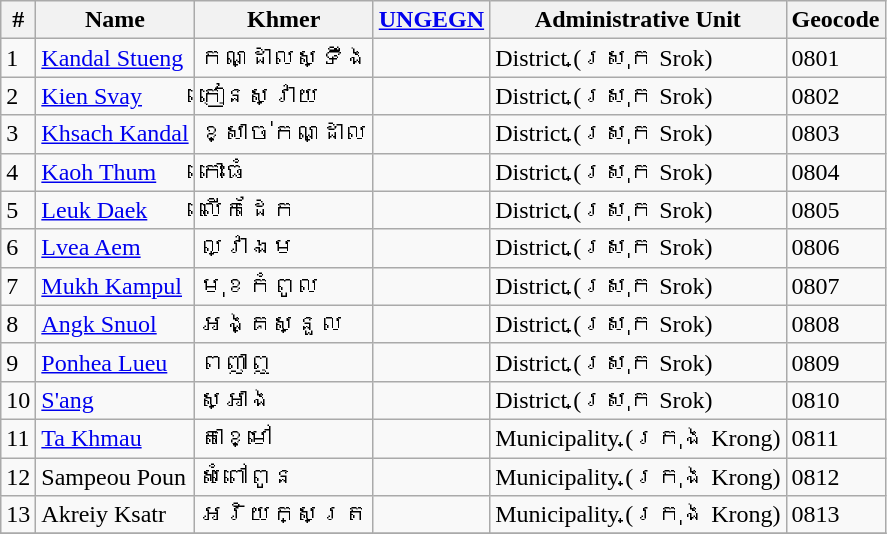<table class="wikitable sortable">
<tr>
<th>#</th>
<th>Name</th>
<th>Khmer</th>
<th><a href='#'>UNGEGN</a></th>
<th>Administrative Unit</th>
<th>Geocode</th>
</tr>
<tr>
<td>1</td>
<td><a href='#'>Kandal Stueng</a></td>
<td>កណ្ដាលស្ទឹង</td>
<td></td>
<td>District (ស្រុក Srok)</td>
<td>0801</td>
</tr>
<tr>
<td>2</td>
<td><a href='#'>Kien Svay</a></td>
<td>កៀនស្វាយ</td>
<td></td>
<td>District (ស្រុក Srok)</td>
<td>0802</td>
</tr>
<tr>
<td>3</td>
<td><a href='#'>Khsach Kandal</a></td>
<td>ខ្សាច់កណ្ដាល</td>
<td></td>
<td>District (ស្រុក Srok)</td>
<td>0803</td>
</tr>
<tr>
<td>4</td>
<td><a href='#'>Kaoh Thum</a></td>
<td>កោះធំ</td>
<td></td>
<td>District (ស្រុក Srok)</td>
<td>0804</td>
</tr>
<tr>
<td>5</td>
<td><a href='#'>Leuk Daek</a></td>
<td>លើកដែក</td>
<td></td>
<td>District (ស្រុក Srok)</td>
<td>0805</td>
</tr>
<tr>
<td>6</td>
<td><a href='#'>Lvea Aem</a></td>
<td>ល្វាឯម</td>
<td></td>
<td>District (ស្រុក Srok)</td>
<td>0806</td>
</tr>
<tr>
<td>7</td>
<td><a href='#'>Mukh Kampul</a></td>
<td>មុខកំពូល</td>
<td></td>
<td>District (ស្រុក Srok)</td>
<td>0807</td>
</tr>
<tr>
<td>8</td>
<td><a href='#'>Angk Snuol</a></td>
<td>អង្គស្នួល</td>
<td></td>
<td>District (ស្រុក Srok)</td>
<td>0808</td>
</tr>
<tr>
<td>9</td>
<td><a href='#'>Ponhea Lueu</a></td>
<td>ពញាឮ</td>
<td></td>
<td>District (ស្រុក Srok)</td>
<td>0809</td>
</tr>
<tr>
<td>10</td>
<td><a href='#'>S'ang</a></td>
<td>ស្អាង</td>
<td></td>
<td>District (ស្រុក Srok)</td>
<td>0810</td>
</tr>
<tr>
<td>11</td>
<td><a href='#'>Ta Khmau</a></td>
<td>តាខ្មៅ</td>
<td></td>
<td>Municipality (ក្រុង Krong)</td>
<td>0811</td>
</tr>
<tr>
<td>12</td>
<td>Sampeou Poun</td>
<td>សំពៅពូន</td>
<td></td>
<td>Municipality (ក្រុង Krong)</td>
<td>0812</td>
</tr>
<tr>
<td>13</td>
<td>Akreiy Ksatr</td>
<td>អរិយក្សត្រ</td>
<td></td>
<td>Municipality (ក្រុង Krong)</td>
<td>0813</td>
</tr>
<tr>
</tr>
</table>
